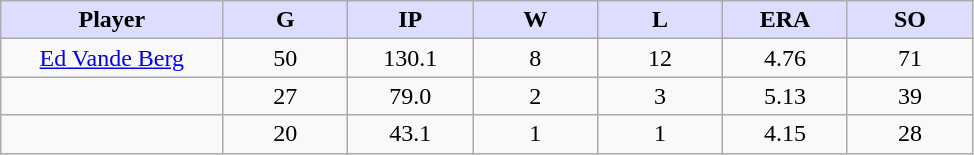<table class="wikitable sortable">
<tr>
<th style="background:#ddf; width:16%;">Player</th>
<th style="background:#ddf; width:9%;">G</th>
<th style="background:#ddf; width:9%;">IP</th>
<th style="background:#ddf; width:9%;">W</th>
<th style="background:#ddf; width:9%;">L</th>
<th style="background:#ddf; width:9%;">ERA</th>
<th style="background:#ddf; width:9%;">SO</th>
</tr>
<tr style="text-align:center;">
<td><a href='#'>Ed Vande Berg</a></td>
<td>50</td>
<td>130.1</td>
<td>8</td>
<td>12</td>
<td>4.76</td>
<td>71</td>
</tr>
<tr align=center>
<td></td>
<td>27</td>
<td>79.0</td>
<td>2</td>
<td>3</td>
<td>5.13</td>
<td>39</td>
</tr>
<tr style="text-align:center;">
<td></td>
<td>20</td>
<td>43.1</td>
<td>1</td>
<td>1</td>
<td>4.15</td>
<td>28</td>
</tr>
</table>
